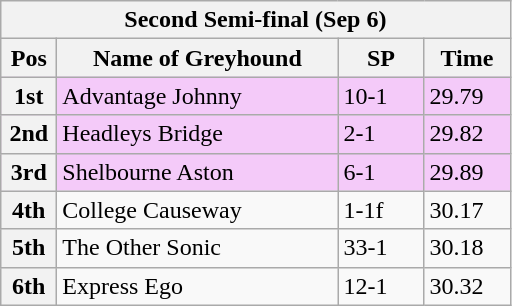<table class="wikitable">
<tr>
<th colspan="6">Second Semi-final (Sep 6)</th>
</tr>
<tr>
<th width=30>Pos</th>
<th width=180>Name of Greyhound</th>
<th width=50>SP</th>
<th width=50>Time</th>
</tr>
<tr style="background: #f4caf9;">
<th>1st</th>
<td>Advantage Johnny</td>
<td>10-1</td>
<td>29.79</td>
</tr>
<tr style="background: #f4caf9;">
<th>2nd</th>
<td>Headleys Bridge</td>
<td>2-1</td>
<td>29.82</td>
</tr>
<tr style="background: #f4caf9;">
<th>3rd</th>
<td>Shelbourne Aston</td>
<td>6-1</td>
<td>29.89</td>
</tr>
<tr>
<th>4th</th>
<td>College Causeway</td>
<td>1-1f</td>
<td>30.17</td>
</tr>
<tr>
<th>5th</th>
<td>The Other Sonic</td>
<td>33-1</td>
<td>30.18</td>
</tr>
<tr>
<th>6th</th>
<td>Express Ego</td>
<td>12-1</td>
<td>30.32</td>
</tr>
</table>
